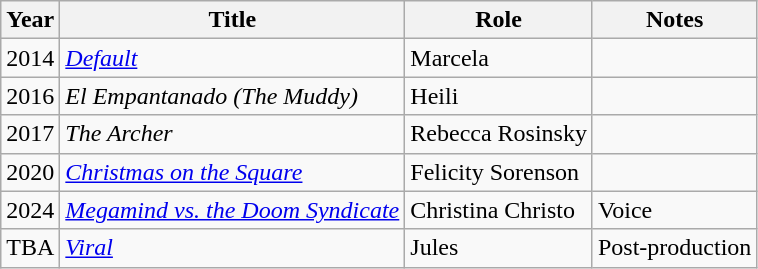<table class="wikitable sortable">
<tr>
<th>Year</th>
<th>Title</th>
<th>Role</th>
<th class="unsortable">Notes</th>
</tr>
<tr>
<td>2014</td>
<td><em><a href='#'>Default</a></em></td>
<td>Marcela</td>
<td></td>
</tr>
<tr>
<td>2016</td>
<td><em>El Empantanado (The Muddy)</em></td>
<td>Heili</td>
<td></td>
</tr>
<tr>
<td>2017</td>
<td><em>The Archer</em></td>
<td>Rebecca Rosinsky</td>
<td></td>
</tr>
<tr>
<td>2020</td>
<td><em><a href='#'>Christmas on the Square</a></em></td>
<td>Felicity Sorenson</td>
<td></td>
</tr>
<tr>
<td>2024</td>
<td><em><a href='#'>Megamind vs. the Doom Syndicate</a></em></td>
<td>Christina Christo</td>
<td>Voice</td>
</tr>
<tr>
<td>TBA</td>
<td><em><a href='#'>Viral</a></em></td>
<td>Jules</td>
<td>Post-production</td>
</tr>
</table>
